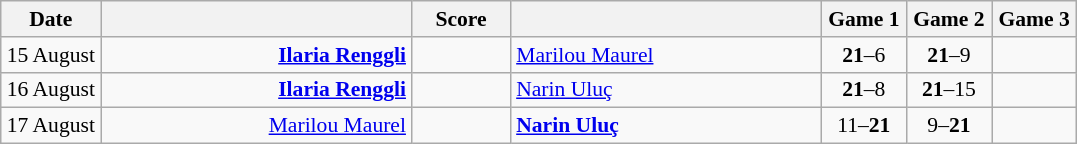<table class="wikitable" style="text-align: center; font-size:90% ">
<tr>
<th width="60">Date</th>
<th align="right" width="200"></th>
<th width="60">Score</th>
<th align="left" width="200"></th>
<th width="50">Game 1</th>
<th width="50">Game 2</th>
<th width="50">Game 3</th>
</tr>
<tr>
<td>15 August</td>
<td align="right"><strong><a href='#'>Ilaria Renggli</a> </strong></td>
<td align="center"></td>
<td align="left"> <a href='#'>Marilou Maurel</a></td>
<td><strong>21</strong>–6</td>
<td><strong>21</strong>–9</td>
<td></td>
</tr>
<tr>
<td>16 August</td>
<td align="right"><strong><a href='#'>Ilaria Renggli</a> </strong></td>
<td align="center"></td>
<td align="left"> <a href='#'>Narin Uluç</a></td>
<td><strong>21</strong>–8</td>
<td><strong>21</strong>–15</td>
<td></td>
</tr>
<tr>
<td>17 August</td>
<td align="right"><a href='#'>Marilou Maurel</a> </td>
<td align="center"></td>
<td align="left"><strong> <a href='#'>Narin Uluç</a></strong></td>
<td>11–<strong>21</strong></td>
<td>9–<strong>21</strong></td>
<td></td>
</tr>
</table>
